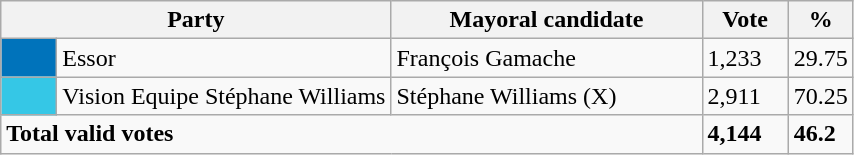<table class="wikitable">
<tr>
<th bgcolor="#DDDDFF" width="230px" colspan="2">Party</th>
<th bgcolor="#DDDDFF" width="200px">Mayoral candidate</th>
<th bgcolor="#DDDDFF" width="50px">Vote</th>
<th bgcolor="#DDDDFF" width="30px">%</th>
</tr>
<tr>
<td bgcolor=#0073BB width="30px"> </td>
<td>Essor</td>
<td>François Gamache</td>
<td>1,233</td>
<td>29.75</td>
</tr>
<tr>
<td bgcolor=#35C7E6 width="30px"> </td>
<td>Vision Equipe Stéphane Williams</td>
<td>Stéphane Williams (X)</td>
<td>2,911</td>
<td>70.25</td>
</tr>
<tr>
<td colspan="3"><strong>Total valid votes</strong></td>
<td><strong>4,144</strong></td>
<td><strong>46.2</strong></td>
</tr>
</table>
